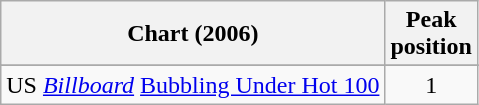<table class="wikitable sortable">
<tr>
<th align="left">Chart (2006)</th>
<th align="center">Peak<br>position</th>
</tr>
<tr>
</tr>
<tr>
<td>US <em><a href='#'>Billboard</a></em> <a href='#'>Bubbling Under Hot 100</a></td>
<td align="center">1</td>
</tr>
</table>
